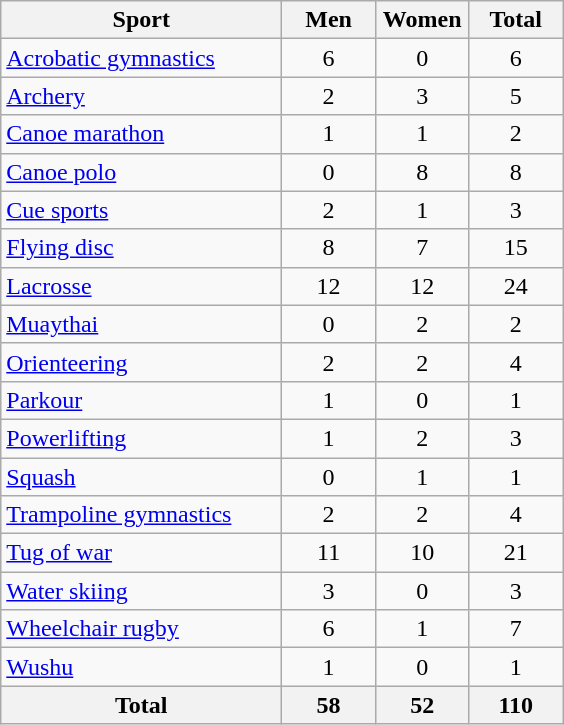<table class="wikitable sortable" style="text-align:center;">
<tr>
<th width=180>Sport</th>
<th width=55>Men</th>
<th width=55>Women</th>
<th width=55>Total</th>
</tr>
<tr>
<td align=left><a href='#'>Acrobatic gymnastics</a></td>
<td>6</td>
<td>0</td>
<td>6</td>
</tr>
<tr>
<td align=left><a href='#'>Archery</a></td>
<td>2</td>
<td>3</td>
<td>5</td>
</tr>
<tr>
<td align=left><a href='#'>Canoe marathon</a></td>
<td>1</td>
<td>1</td>
<td>2</td>
</tr>
<tr>
<td align=left><a href='#'>Canoe polo</a></td>
<td>0</td>
<td>8</td>
<td>8</td>
</tr>
<tr>
<td align=left><a href='#'>Cue sports</a></td>
<td>2</td>
<td>1</td>
<td>3</td>
</tr>
<tr>
<td align=left><a href='#'>Flying disc</a></td>
<td>8</td>
<td>7</td>
<td>15</td>
</tr>
<tr>
<td align=left><a href='#'>Lacrosse</a></td>
<td>12</td>
<td>12</td>
<td>24</td>
</tr>
<tr>
<td align=left><a href='#'>Muaythai</a></td>
<td>0</td>
<td>2</td>
<td>2</td>
</tr>
<tr>
<td align=left><a href='#'>Orienteering</a></td>
<td>2</td>
<td>2</td>
<td>4</td>
</tr>
<tr>
<td align=left><a href='#'>Parkour</a></td>
<td>1</td>
<td>0</td>
<td>1</td>
</tr>
<tr>
<td align=left><a href='#'>Powerlifting</a></td>
<td>1</td>
<td>2</td>
<td>3</td>
</tr>
<tr>
<td align=left><a href='#'>Squash</a></td>
<td>0</td>
<td>1</td>
<td>1</td>
</tr>
<tr>
<td align=left><a href='#'>Trampoline gymnastics</a></td>
<td>2</td>
<td>2</td>
<td>4</td>
</tr>
<tr>
<td align=left><a href='#'>Tug of war</a></td>
<td>11</td>
<td>10</td>
<td>21</td>
</tr>
<tr>
<td align=left><a href='#'>Water skiing</a></td>
<td>3</td>
<td>0</td>
<td>3</td>
</tr>
<tr>
<td align=left><a href='#'>Wheelchair rugby</a></td>
<td>6</td>
<td>1</td>
<td>7</td>
</tr>
<tr>
<td align=left><a href='#'>Wushu</a></td>
<td>1</td>
<td>0</td>
<td>1</td>
</tr>
<tr>
<th>Total</th>
<th>58</th>
<th>52</th>
<th>110</th>
</tr>
</table>
